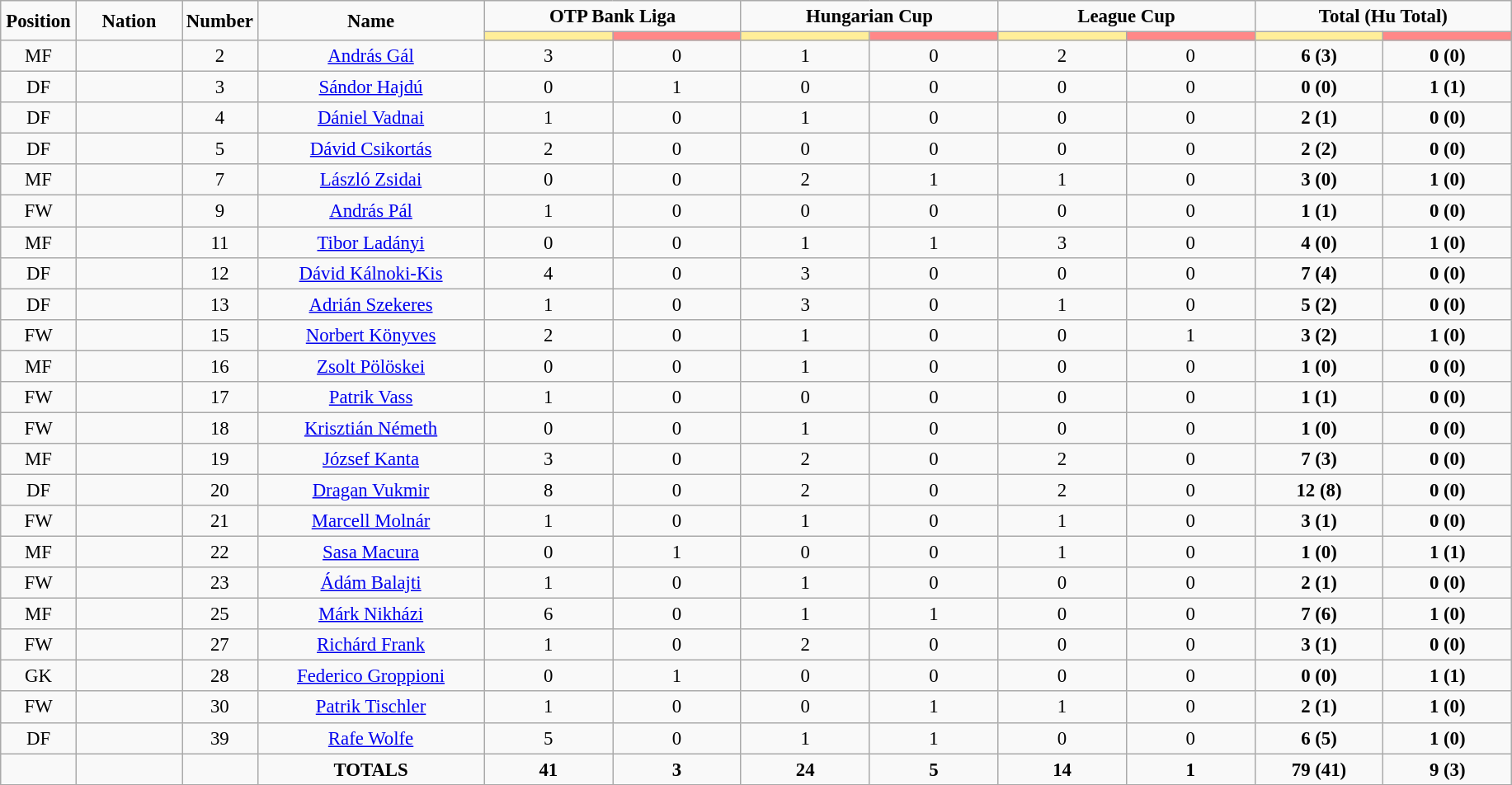<table class="wikitable" style="font-size: 95%; text-align: center;">
<tr>
<td rowspan="2" width="5%" align="center"><strong>Position</strong></td>
<td rowspan="2" width="7%" align="center"><strong>Nation</strong></td>
<td rowspan="2" width="5%" align="center"><strong>Number</strong></td>
<td rowspan="2" width="15%" align="center"><strong>Name</strong></td>
<td colspan="2" align="center"><strong>OTP Bank Liga</strong></td>
<td colspan="2" align="center"><strong>Hungarian Cup</strong></td>
<td colspan="2" align="center"><strong>League Cup</strong></td>
<td colspan="2" align="center"><strong>Total (Hu Total)</strong></td>
</tr>
<tr>
<th width=60 style="background: #FFEE99"></th>
<th width=60 style="background: #FF8888"></th>
<th width=60 style="background: #FFEE99"></th>
<th width=60 style="background: #FF8888"></th>
<th width=60 style="background: #FFEE99"></th>
<th width=60 style="background: #FF8888"></th>
<th width=60 style="background: #FFEE99"></th>
<th width=60 style="background: #FF8888"></th>
</tr>
<tr>
<td>MF</td>
<td></td>
<td>2</td>
<td><a href='#'>András Gál</a></td>
<td>3</td>
<td>0</td>
<td>1</td>
<td>0</td>
<td>2</td>
<td>0</td>
<td><strong>6 (3)</strong></td>
<td><strong>0 (0)</strong></td>
</tr>
<tr>
<td>DF</td>
<td></td>
<td>3</td>
<td><a href='#'>Sándor Hajdú</a></td>
<td>0</td>
<td>1</td>
<td>0</td>
<td>0</td>
<td>0</td>
<td>0</td>
<td><strong>0 (0)</strong></td>
<td><strong>1 (1)</strong></td>
</tr>
<tr>
<td>DF</td>
<td></td>
<td>4</td>
<td><a href='#'>Dániel Vadnai</a></td>
<td>1</td>
<td>0</td>
<td>1</td>
<td>0</td>
<td>0</td>
<td>0</td>
<td><strong>2 (1)</strong></td>
<td><strong>0 (0)</strong></td>
</tr>
<tr>
<td>DF</td>
<td></td>
<td>5</td>
<td><a href='#'>Dávid Csikortás</a></td>
<td>2</td>
<td>0</td>
<td>0</td>
<td>0</td>
<td>0</td>
<td>0</td>
<td><strong>2 (2)</strong></td>
<td><strong>0 (0)</strong></td>
</tr>
<tr>
<td>MF</td>
<td></td>
<td>7</td>
<td><a href='#'>László Zsidai</a></td>
<td>0</td>
<td>0</td>
<td>2</td>
<td>1</td>
<td>1</td>
<td>0</td>
<td><strong>3 (0)</strong></td>
<td><strong>1 (0)</strong></td>
</tr>
<tr>
<td>FW</td>
<td></td>
<td>9</td>
<td><a href='#'>András Pál</a></td>
<td>1</td>
<td>0</td>
<td>0</td>
<td>0</td>
<td>0</td>
<td>0</td>
<td><strong>1 (1)</strong></td>
<td><strong>0 (0)</strong></td>
</tr>
<tr>
<td>MF</td>
<td></td>
<td>11</td>
<td><a href='#'>Tibor Ladányi</a></td>
<td>0</td>
<td>0</td>
<td>1</td>
<td>1</td>
<td>3</td>
<td>0</td>
<td><strong>4 (0)</strong></td>
<td><strong>1 (0)</strong></td>
</tr>
<tr>
<td>DF</td>
<td></td>
<td>12</td>
<td><a href='#'>Dávid Kálnoki-Kis</a></td>
<td>4</td>
<td>0</td>
<td>3</td>
<td>0</td>
<td>0</td>
<td>0</td>
<td><strong>7 (4)</strong></td>
<td><strong>0 (0)</strong></td>
</tr>
<tr>
<td>DF</td>
<td></td>
<td>13</td>
<td><a href='#'>Adrián Szekeres</a></td>
<td>1</td>
<td>0</td>
<td>3</td>
<td>0</td>
<td>1</td>
<td>0</td>
<td><strong>5 (2)</strong></td>
<td><strong>0 (0)</strong></td>
</tr>
<tr>
<td>FW</td>
<td></td>
<td>15</td>
<td><a href='#'>Norbert Könyves</a></td>
<td>2</td>
<td>0</td>
<td>1</td>
<td>0</td>
<td>0</td>
<td>1</td>
<td><strong>3 (2)</strong></td>
<td><strong>1 (0)</strong></td>
</tr>
<tr>
<td>MF</td>
<td></td>
<td>16</td>
<td><a href='#'>Zsolt Pölöskei</a></td>
<td>0</td>
<td>0</td>
<td>1</td>
<td>0</td>
<td>0</td>
<td>0</td>
<td><strong>1 (0)</strong></td>
<td><strong>0 (0)</strong></td>
</tr>
<tr>
<td>FW</td>
<td></td>
<td>17</td>
<td><a href='#'>Patrik Vass</a></td>
<td>1</td>
<td>0</td>
<td>0</td>
<td>0</td>
<td>0</td>
<td>0</td>
<td><strong>1 (1)</strong></td>
<td><strong>0 (0)</strong></td>
</tr>
<tr>
<td>FW</td>
<td></td>
<td>18</td>
<td><a href='#'>Krisztián Németh</a></td>
<td>0</td>
<td>0</td>
<td>1</td>
<td>0</td>
<td>0</td>
<td>0</td>
<td><strong>1 (0)</strong></td>
<td><strong>0 (0)</strong></td>
</tr>
<tr>
<td>MF</td>
<td></td>
<td>19</td>
<td><a href='#'>József Kanta</a></td>
<td>3</td>
<td>0</td>
<td>2</td>
<td>0</td>
<td>2</td>
<td>0</td>
<td><strong>7 (3)</strong></td>
<td><strong>0 (0)</strong></td>
</tr>
<tr>
<td>DF</td>
<td></td>
<td>20</td>
<td><a href='#'>Dragan Vukmir</a></td>
<td>8</td>
<td>0</td>
<td>2</td>
<td>0</td>
<td>2</td>
<td>0</td>
<td><strong>12 (8)</strong></td>
<td><strong>0 (0)</strong></td>
</tr>
<tr>
<td>FW</td>
<td></td>
<td>21</td>
<td><a href='#'>Marcell Molnár</a></td>
<td>1</td>
<td>0</td>
<td>1</td>
<td>0</td>
<td>1</td>
<td>0</td>
<td><strong>3 (1)</strong></td>
<td><strong>0 (0)</strong></td>
</tr>
<tr>
<td>MF</td>
<td></td>
<td>22</td>
<td><a href='#'>Sasa Macura</a></td>
<td>0</td>
<td>1</td>
<td>0</td>
<td>0</td>
<td>1</td>
<td>0</td>
<td><strong>1 (0)</strong></td>
<td><strong>1 (1)</strong></td>
</tr>
<tr>
<td>FW</td>
<td></td>
<td>23</td>
<td><a href='#'>Ádám Balajti</a></td>
<td>1</td>
<td>0</td>
<td>1</td>
<td>0</td>
<td>0</td>
<td>0</td>
<td><strong>2 (1)</strong></td>
<td><strong>0 (0)</strong></td>
</tr>
<tr>
<td>MF</td>
<td></td>
<td>25</td>
<td><a href='#'>Márk Nikházi</a></td>
<td>6</td>
<td>0</td>
<td>1</td>
<td>1</td>
<td>0</td>
<td>0</td>
<td><strong>7 (6)</strong></td>
<td><strong>1 (0)</strong></td>
</tr>
<tr>
<td>FW</td>
<td></td>
<td>27</td>
<td><a href='#'>Richárd Frank</a></td>
<td>1</td>
<td>0</td>
<td>2</td>
<td>0</td>
<td>0</td>
<td>0</td>
<td><strong>3 (1)</strong></td>
<td><strong>0 (0)</strong></td>
</tr>
<tr>
<td>GK</td>
<td></td>
<td>28</td>
<td><a href='#'>Federico Groppioni</a></td>
<td>0</td>
<td>1</td>
<td>0</td>
<td>0</td>
<td>0</td>
<td>0</td>
<td><strong>0 (0)</strong></td>
<td><strong>1 (1)</strong></td>
</tr>
<tr>
<td>FW</td>
<td></td>
<td>30</td>
<td><a href='#'>Patrik Tischler</a></td>
<td>1</td>
<td>0</td>
<td>0</td>
<td>1</td>
<td>1</td>
<td>0</td>
<td><strong>2 (1)</strong></td>
<td><strong>1 (0)</strong></td>
</tr>
<tr>
<td>DF</td>
<td></td>
<td>39</td>
<td><a href='#'>Rafe Wolfe</a></td>
<td>5</td>
<td>0</td>
<td>1</td>
<td>1</td>
<td>0</td>
<td>0</td>
<td><strong>6 (5)</strong></td>
<td><strong>1 (0)</strong></td>
</tr>
<tr>
<td></td>
<td></td>
<td></td>
<td><strong>TOTALS</strong></td>
<td><strong>41</strong></td>
<td><strong>3</strong></td>
<td><strong>24</strong></td>
<td><strong>5</strong></td>
<td><strong>14</strong></td>
<td><strong>1</strong></td>
<td><strong>79 (41)</strong></td>
<td><strong>9 (3)</strong></td>
</tr>
<tr>
</tr>
</table>
